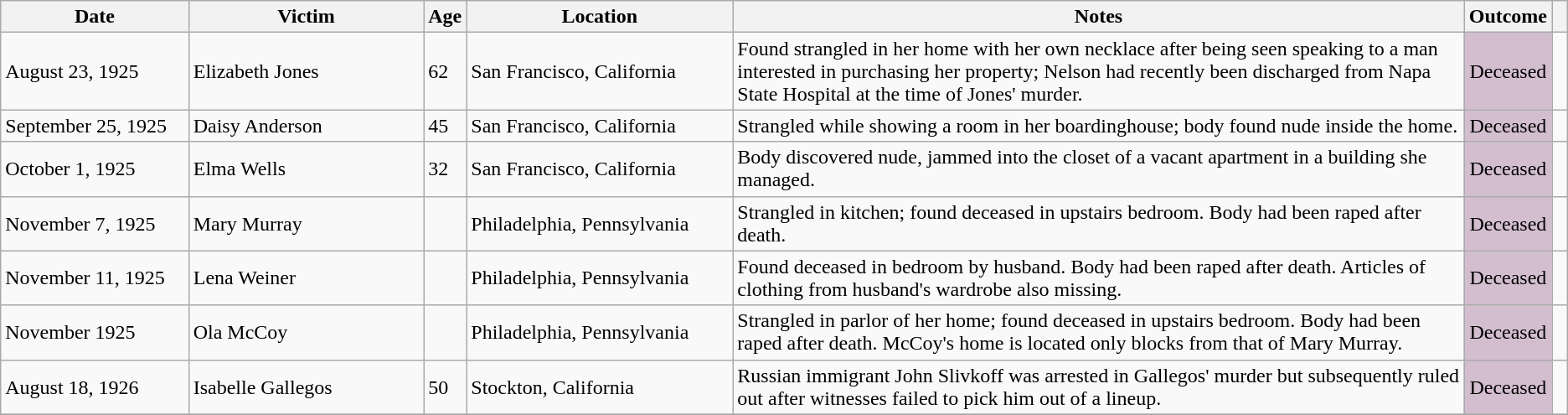<table class="wikitable sortable">
<tr>
<th style="width:12%">Date</th>
<th style="width:15%">Victim</th>
<th style="width:1%">Age</th>
<th style="width:17%">Location</th>
<th class="unsortable">Notes</th>
<th style="width:5%">Outcome</th>
<th class="unsortable" style="width:1%"></th>
</tr>
<tr>
<td>August 23, 1925</td>
<td>Elizabeth Jones</td>
<td>62</td>
<td>San Francisco, California</td>
<td>Found strangled in her home with her own necklace after being seen speaking to a man interested in purchasing her property; Nelson had recently been discharged from Napa State Hospital at the time of Jones' murder.</td>
<td style="background:#D3BECF;" align="center">Deceased</td>
<td align="center"></td>
</tr>
<tr>
<td>September 25, 1925</td>
<td>Daisy Anderson</td>
<td>45</td>
<td>San Francisco, California</td>
<td>Strangled while showing a room in her boardinghouse; body found nude inside the home.</td>
<td style="background:#D3BECF;" align="center">Deceased</td>
<td align="center"></td>
</tr>
<tr>
<td>October 1, 1925</td>
<td>Elma Wells</td>
<td>32</td>
<td>San Francisco, California</td>
<td>Body discovered nude, jammed into the closet of a vacant apartment in a building she managed.</td>
<td style="background:#D3BECF;" align="center">Deceased</td>
<td align="center"></td>
</tr>
<tr>
<td>November 7, 1925</td>
<td>Mary Murray</td>
<td></td>
<td>Philadelphia, Pennsylvania</td>
<td>Strangled in kitchen; found deceased in upstairs bedroom. Body had been raped after death.</td>
<td style="background:#D3BECF;" align="center">Deceased</td>
<td align=center></td>
</tr>
<tr>
<td>November 11, 1925</td>
<td>Lena Weiner</td>
<td></td>
<td>Philadelphia, Pennsylvania</td>
<td>Found deceased in bedroom by husband. Body had been raped after death. Articles of clothing from husband's wardrobe also missing.</td>
<td style="background:#D3BECF;" align="center">Deceased</td>
<td align="center"></td>
</tr>
<tr>
<td>November 1925</td>
<td>Ola McCoy</td>
<td></td>
<td>Philadelphia, Pennsylvania</td>
<td>Strangled in parlor of her home; found deceased in upstairs bedroom. Body had been raped after death. McCoy's home is located only blocks from that of Mary Murray.</td>
<td style="background:#D3BECF;" align="center">Deceased</td>
<td align="center"></td>
</tr>
<tr>
<td>August 18, 1926</td>
<td>Isabelle Gallegos</td>
<td>50</td>
<td>Stockton, California</td>
<td>Russian immigrant John Slivkoff was arrested in Gallegos' murder but subsequently ruled out after witnesses failed to pick him out of a lineup.</td>
<td style="background:#D3BECF;" align="center">Deceased</td>
<td align="center"></td>
</tr>
<tr>
</tr>
</table>
